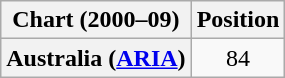<table class="wikitable plainrowheaders" style="text-align:center">
<tr>
<th scope="col">Chart (2000–09)</th>
<th scope="col">Position</th>
</tr>
<tr>
<th scope="row">Australia (<a href='#'>ARIA</a>)</th>
<td>84</td>
</tr>
</table>
